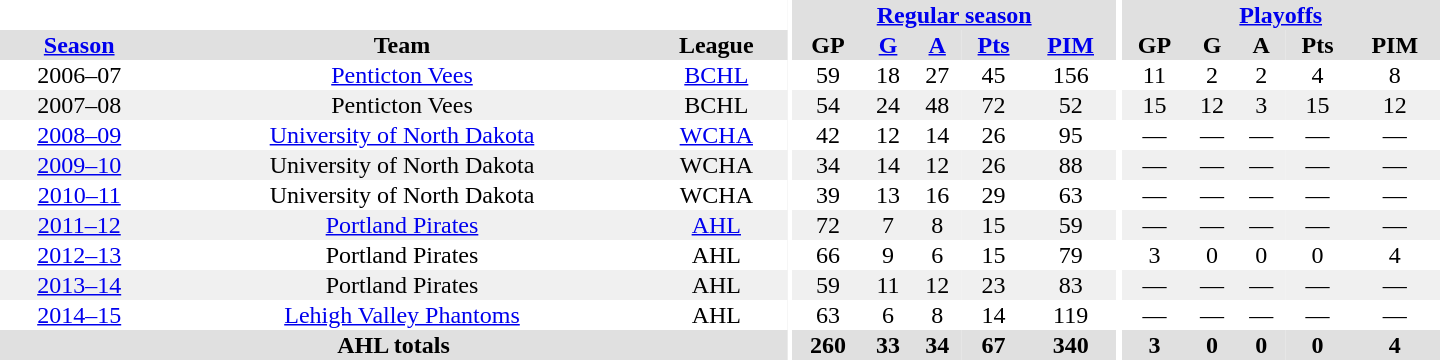<table border="0" cellpadding="1" cellspacing="0" style="text-align:center; width:60em">
<tr bgcolor="#e0e0e0">
<th colspan="3" bgcolor="#ffffff"></th>
<th rowspan="99" bgcolor="#ffffff"></th>
<th colspan="5"><a href='#'>Regular season</a></th>
<th rowspan="99" bgcolor="#ffffff"></th>
<th colspan="5"><a href='#'>Playoffs</a></th>
</tr>
<tr bgcolor="#e0e0e0">
<th><a href='#'>Season</a></th>
<th>Team</th>
<th>League</th>
<th>GP</th>
<th><a href='#'>G</a></th>
<th><a href='#'>A</a></th>
<th><a href='#'>Pts</a></th>
<th><a href='#'>PIM</a></th>
<th>GP</th>
<th>G</th>
<th>A</th>
<th>Pts</th>
<th>PIM</th>
</tr>
<tr>
<td>2006–07</td>
<td><a href='#'>Penticton Vees</a></td>
<td><a href='#'>BCHL</a></td>
<td>59</td>
<td>18</td>
<td>27</td>
<td>45</td>
<td>156</td>
<td>11</td>
<td>2</td>
<td>2</td>
<td>4</td>
<td>8</td>
</tr>
<tr bgcolor="#f0f0f0">
<td>2007–08</td>
<td>Penticton Vees</td>
<td>BCHL</td>
<td>54</td>
<td>24</td>
<td>48</td>
<td>72</td>
<td>52</td>
<td>15</td>
<td>12</td>
<td>3</td>
<td>15</td>
<td>12</td>
</tr>
<tr>
<td><a href='#'>2008–09</a></td>
<td><a href='#'>University of North Dakota</a></td>
<td><a href='#'>WCHA</a></td>
<td>42</td>
<td>12</td>
<td>14</td>
<td>26</td>
<td>95</td>
<td>—</td>
<td>—</td>
<td>—</td>
<td>—</td>
<td>—</td>
</tr>
<tr bgcolor="#f0f0f0">
<td><a href='#'>2009–10</a></td>
<td>University of North Dakota</td>
<td>WCHA</td>
<td>34</td>
<td>14</td>
<td>12</td>
<td>26</td>
<td>88</td>
<td>—</td>
<td>—</td>
<td>—</td>
<td>—</td>
<td>—</td>
</tr>
<tr>
<td><a href='#'>2010–11</a></td>
<td>University of North Dakota</td>
<td>WCHA</td>
<td>39</td>
<td>13</td>
<td>16</td>
<td>29</td>
<td>63</td>
<td>—</td>
<td>—</td>
<td>—</td>
<td>—</td>
<td>—</td>
</tr>
<tr bgcolor="#f0f0f0">
<td><a href='#'>2011–12</a></td>
<td><a href='#'>Portland Pirates</a></td>
<td><a href='#'>AHL</a></td>
<td>72</td>
<td>7</td>
<td>8</td>
<td>15</td>
<td>59</td>
<td>—</td>
<td>—</td>
<td>—</td>
<td>—</td>
<td>—</td>
</tr>
<tr>
<td><a href='#'>2012–13</a></td>
<td>Portland Pirates</td>
<td>AHL</td>
<td>66</td>
<td>9</td>
<td>6</td>
<td>15</td>
<td>79</td>
<td>3</td>
<td>0</td>
<td>0</td>
<td>0</td>
<td>4</td>
</tr>
<tr bgcolor="#f0f0f0">
<td><a href='#'>2013–14</a></td>
<td>Portland Pirates</td>
<td>AHL</td>
<td>59</td>
<td>11</td>
<td>12</td>
<td>23</td>
<td>83</td>
<td>—</td>
<td>—</td>
<td>—</td>
<td>—</td>
<td>—</td>
</tr>
<tr>
<td><a href='#'>2014–15</a></td>
<td><a href='#'>Lehigh Valley Phantoms</a></td>
<td>AHL</td>
<td>63</td>
<td>6</td>
<td>8</td>
<td>14</td>
<td>119</td>
<td>—</td>
<td>—</td>
<td>—</td>
<td>—</td>
<td>—</td>
</tr>
<tr bgcolor="#e0e0e0">
<th colspan="3">AHL totals</th>
<th>260</th>
<th>33</th>
<th>34</th>
<th>67</th>
<th>340</th>
<th>3</th>
<th>0</th>
<th>0</th>
<th>0</th>
<th>4</th>
</tr>
</table>
